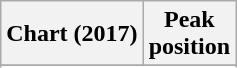<table class="wikitable sortable plainrowheaders" style="text-align:center">
<tr>
<th scope="col">Chart (2017)</th>
<th scope="col">Peak<br> position</th>
</tr>
<tr>
</tr>
<tr>
</tr>
<tr>
</tr>
</table>
